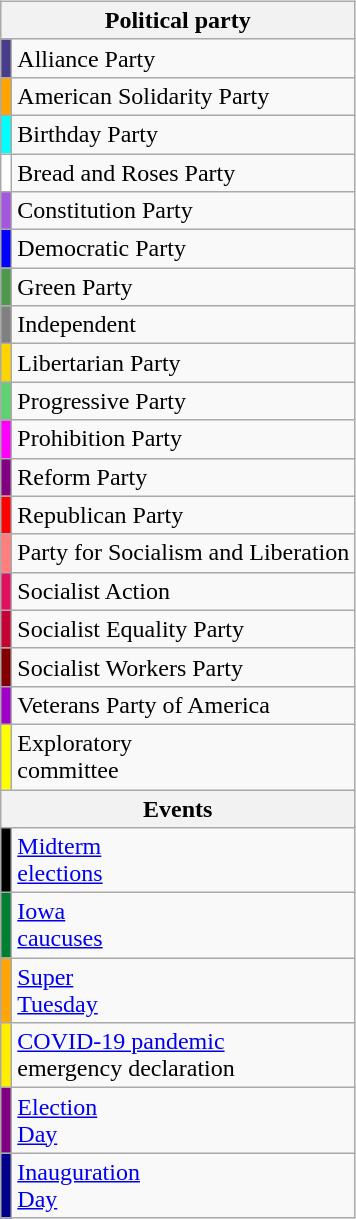<table class="wikitable"  style="float:right; margin:11px">
<tr>
<th colspan=2>Political party</th>
</tr>
<tr>
<td style="background:#483D8B;"></td>
<td>Alliance Party</td>
</tr>
<tr>
<td style="background:#FFA500;"></td>
<td>American Solidarity Party</td>
</tr>
<tr>
<td style="background:#00FFFF;"></td>
<td>Birthday Party </td>
</tr>
<tr>
<td style="background:#FFFFFF;"></td>
<td>Bread and Roses Party</td>
</tr>
<tr>
<td style="background:#A356DE;"></td>
<td>Constitution Party</td>
</tr>
<tr>
<td style="background:#00f;"></td>
<td>Democratic Party</td>
</tr>
<tr>
<td style="background:#4C994C;"></td>
<td>Green Party</td>
</tr>
<tr>
<td style="background:#808080;"></td>
<td>Independent</td>
</tr>
<tr>
<td style="background:#fed501;"></td>
<td>Libertarian Party</td>
</tr>
<tr>
<td style="background:#5FD170;"></td>
<td>Progressive Party</td>
</tr>
<tr>
<td style="background:#FF00FF;"></td>
<td>Prohibition Party</td>
</tr>
<tr>
<td style="background:#800080;"></td>
<td>Reform Party</td>
</tr>
<tr>
<td style="background:#f00;"></td>
<td>Republican Party</td>
</tr>
<tr>
<td style="background:#FF7F7F;"></td>
<td>Party for Socialism and Liberation</td>
</tr>
<tr>
<td style="background:#E0115F;"></td>
<td>Socialist Action</td>
</tr>
<tr>
<td style="background:#C40233;"></td>
<td>Socialist Equality Party</td>
</tr>
<tr>
<td style="background:#800000;"></td>
<td>Socialist Workers Party</td>
</tr>
<tr>
<td style="background:#9F00C5;"></td>
<td>Veterans Party of America</td>
</tr>
<tr>
<td style="background:#ff0;"></td>
<td>Exploratory<br>committee</td>
</tr>
<tr>
<th colspan=2>Events</th>
</tr>
<tr>
<td style="background:#000000;"></td>
<td><a href='#'>Midterm<br> elections</a></td>
</tr>
<tr>
<td style="background:#007f33;"></td>
<td><a href='#'>Iowa<br> caucuses</a></td>
</tr>
<tr>
<td style="background:#FFA505"></td>
<td><a href='#'>Super<br> Tuesday</a></td>
</tr>
<tr>
<td style="background:#ffee00"></td>
<td><a href='#'>COVID-19 pandemic</a> <br> emergency declaration</td>
</tr>
<tr>
<td style="background:purple"></td>
<td><a href='#'>Election<br> Day</a></td>
</tr>
<tr>
<td style="background:darkblue"></td>
<td><a href='#'>Inauguration<br> Day</a></td>
</tr>
</table>
